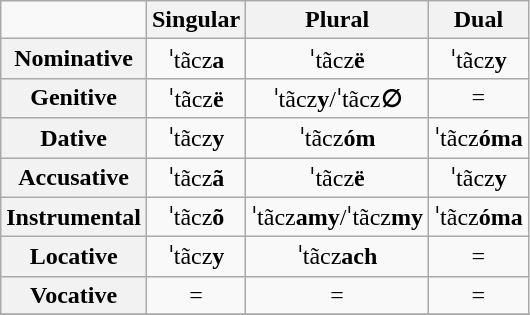<table class="wikitable" style="text-align:center;">
<tr>
<td></td>
<th>Singular</th>
<th>Plural</th>
<th>Dual</th>
</tr>
<tr>
<th>Nominative</th>
<td>ˈtãcz<strong>a</strong></td>
<td>ˈtãcz<strong>ë</strong></td>
<td>ˈtãcz<strong>y</strong></td>
</tr>
<tr>
<th>Genitive</th>
<td>ˈtãcz<strong>ë</strong></td>
<td>ˈtãcz<strong>y</strong>/ˈtãcz<strong>∅</strong></td>
<td>= </td>
</tr>
<tr>
<th>Dative</th>
<td>ˈtãcz<strong>y</strong></td>
<td>ˈtãcz<strong>óm</strong></td>
<td>ˈtãcz<strong>óma</strong></td>
</tr>
<tr>
<th>Accusative</th>
<td>ˈtãcz<strong>ã</strong></td>
<td>ˈtãcz<strong>ë</strong></td>
<td>ˈtãcz<strong>y</strong></td>
</tr>
<tr>
<th>Instrumental</th>
<td>ˈtãcz<strong>õ</strong></td>
<td>ˈtãcz<strong>amy</strong>/ˈtãcz<strong>my</strong></td>
<td>ˈtãcz<strong>óma</strong></td>
</tr>
<tr>
<th>Locative</th>
<td>ˈtãcz<strong>y</strong></td>
<td>ˈtãcz<strong>ach</strong></td>
<td>= </td>
</tr>
<tr>
<th>Vocative</th>
<td>= </td>
<td>= </td>
<td>= </td>
</tr>
<tr>
</tr>
</table>
